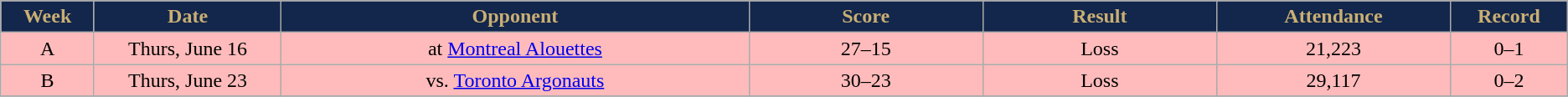<table class="wikitable sortable">
<tr>
<th style="background:#13264B;color:#C9AF74;" width="4%">Week</th>
<th style="background:#13264B;color:#C9AF74;" width="8%">Date</th>
<th style="background:#13264B;color:#C9AF74;" width="20%">Opponent</th>
<th style="background:#13264B;color:#C9AF74;" width="10%">Score</th>
<th style="background:#13264B;color:#C9AF74;" width="10%">Result</th>
<th style="background:#13264B;color:#C9AF74;" width="10%">Attendance</th>
<th style="background:#13264B;color:#C9AF74;" width="5%">Record</th>
</tr>
<tr align="center" bgcolor="#ffbbbb">
<td>A</td>
<td>Thurs, June 16</td>
<td>at <a href='#'>Montreal Alouettes</a></td>
<td>27–15</td>
<td>Loss</td>
<td>21,223</td>
<td>0–1</td>
</tr>
<tr align="center" bgcolor="#ffbbbb">
<td>B</td>
<td>Thurs, June 23</td>
<td>vs. <a href='#'>Toronto Argonauts</a></td>
<td>30–23</td>
<td>Loss</td>
<td>29,117</td>
<td>0–2</td>
</tr>
<tr>
</tr>
</table>
